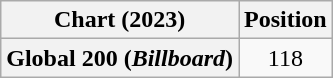<table class="wikitable sortable plainrowheaders">
<tr>
<th>Chart (2023)</th>
<th>Position</th>
</tr>
<tr>
<th scope="row">Global 200 (<em>Billboard</em>)</th>
<td align="center">118</td>
</tr>
</table>
